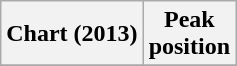<table class="wikitable sortable plainrowheaders" style="text-align:center">
<tr>
<th scope="col">Chart (2013)</th>
<th scope="col">Peak<br>position</th>
</tr>
<tr>
</tr>
</table>
